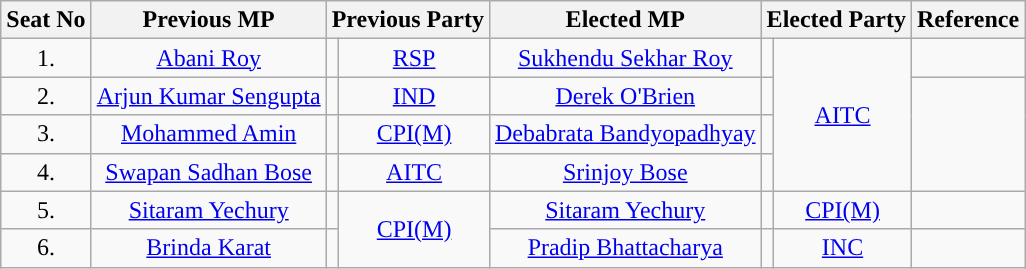<table class="wikitable">
<tr>
<th>Seat No</th>
<th>Previous MP</th>
<th colspan=2>Previous Party</th>
<th>Elected MP</th>
<th colspan=2>Elected Party</th>
<th>Reference</th>
</tr>
<tr style="text-align:center;">
<td>1.</td>
<td><a href='#'>Abani Roy</a></td>
<td width="1px"></td>
<td><a href='#'>RSP</a></td>
<td><a href='#'>Sukhendu Sekhar Roy</a></td>
<td width="1px"></td>
<td rowspan=4><a href='#'>AITC</a></td>
<td></td>
</tr>
<tr style="text-align:center;">
<td>2.</td>
<td><a href='#'>Arjun Kumar Sengupta</a></td>
<td width="1px"></td>
<td><a href='#'>IND</a></td>
<td><a href='#'>Derek O'Brien</a></td>
<td></td>
</tr>
<tr style="text-align:center;">
<td>3.</td>
<td><a href='#'>Mohammed Amin</a></td>
<td width="1px"></td>
<td><a href='#'>CPI(M)</a></td>
<td><a href='#'>Debabrata Bandyopadhyay</a></td>
<td></td>
</tr>
<tr style="text-align:center;">
<td>4.</td>
<td><a href='#'>Swapan Sadhan Bose</a></td>
<td width="1px"></td>
<td><a href='#'>AITC</a></td>
<td><a href='#'>Srinjoy Bose</a></td>
<td></td>
</tr>
<tr style="text-align:center;">
<td>5.</td>
<td><a href='#'>Sitaram Yechury</a></td>
<td width="1px"></td>
<td rowspan=2><a href='#'>CPI(M)</a></td>
<td><a href='#'>Sitaram Yechury</a></td>
<td width="1px"></td>
<td><a href='#'>CPI(M)</a></td>
<td></td>
</tr>
<tr style="text-align:center;">
<td>6.</td>
<td><a href='#'>Brinda Karat</a></td>
<td width="1px"></td>
<td><a href='#'>Pradip Bhattacharya</a></td>
<td width="1px"></td>
<td><a href='#'>INC</a></td>
<td></td>
</tr>
</table>
